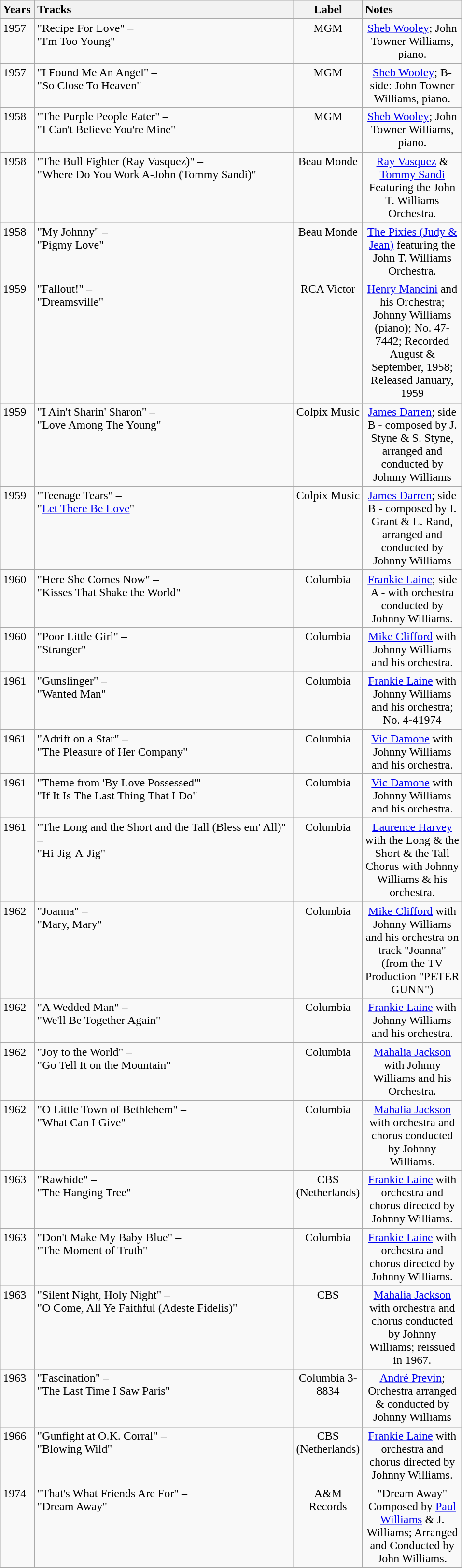<table class="wikitable">
<tr>
<th style="vertical-align:top; text-align:left; width:40px;">Years</th>
<th style="vertical-align:top; text-align:left; width:350px;">Tracks</th>
<th style="vertical-align:top; text-align:center; width:70px;">Label</th>
<th style="vertical-align:top; text-align:left; width:130px;">Notes</th>
</tr>
<tr style="vertical-align:top;">
<td style="text-align:left; ">1957</td>
<td style="text-align:left; ">"Recipe For Love" –<br>"I'm Too Young"</td>
<td style="text-align:center; ">MGM</td>
<td style="text-align:center; "><a href='#'>Sheb Wooley</a>; John Towner Williams, piano.</td>
</tr>
<tr style="vertical-align:top;">
<td style="text-align:left; ">1957</td>
<td style="text-align:left; ">"I Found Me An Angel" –<br>"So Close To Heaven"</td>
<td style="text-align:center; ">MGM</td>
<td style="text-align:center; "><a href='#'>Sheb Wooley</a>; B-side: John Towner Williams, piano.</td>
</tr>
<tr style="vertical-align:top;">
<td style="text-align:left; ">1958</td>
<td style="text-align:left; ">"The Purple People Eater" –<br>"I Can't Believe You're Mine"</td>
<td style="text-align:center; ">MGM</td>
<td style="text-align:center; "><a href='#'>Sheb Wooley</a>; John Towner Williams, piano.</td>
</tr>
<tr style="vertical-align:top;">
<td style="text-align:left; ">1958</td>
<td style="text-align:left; ">"The Bull Fighter (Ray Vasquez)" –<br>"Where Do You Work A-John (Tommy Sandi)"</td>
<td style="text-align:center; ">Beau Monde</td>
<td style="text-align:center; "><a href='#'>Ray Vasquez</a> & <a href='#'>Tommy Sandi</a> Featuring the John T. Williams Orchestra.</td>
</tr>
<tr style="vertical-align:top;">
<td style="text-align:left; ">1958</td>
<td style="text-align:left; ">"My Johnny" –<br>"Pigmy Love"</td>
<td style="text-align:center; ">Beau Monde</td>
<td style="text-align:center; "><a href='#'>The Pixies (Judy & Jean)</a> featuring the John T. Williams Orchestra.</td>
</tr>
<tr style="vertical-align:top;">
<td style="text-align:left; ">1959</td>
<td style="text-align:left; ">"Fallout!" –<br>"Dreamsville"</td>
<td style="text-align:center; ">RCA Victor</td>
<td style="text-align:center; "><a href='#'>Henry Mancini</a> and his Orchestra; Johnny Williams (piano); No. 47-7442; Recorded August & September, 1958; Released January, 1959</td>
</tr>
<tr style="vertical-align:top;">
<td style="text-align:left; ">1959</td>
<td style="text-align:left; ">"I Ain't Sharin' Sharon" –<br>"Love Among The Young"</td>
<td style="text-align:center; ">Colpix Music</td>
<td style="text-align:center; "><a href='#'>James Darren</a>; side B - composed by J. Styne & S. Styne, arranged and conducted by Johnny Williams</td>
</tr>
<tr style="vertical-align:top;">
<td style="text-align:left; ">1959</td>
<td style="text-align:left; ">"Teenage Tears" –<br>"<a href='#'>Let There Be Love</a>"</td>
<td style="text-align:center; ">Colpix Music</td>
<td style="text-align:center; "><a href='#'>James Darren</a>; side B - composed by I. Grant & L. Rand, arranged and conducted by Johnny Williams</td>
</tr>
<tr style="vertical-align:top;">
<td style="text-align:left; ">1960</td>
<td style="text-align:left; ">"Here She Comes Now" –<br>"Kisses That Shake the World"</td>
<td style="text-align:center; ">Columbia</td>
<td style="text-align:center; "><a href='#'>Frankie Laine</a>; side A - with orchestra conducted by Johnny Williams.</td>
</tr>
<tr style="vertical-align:top;">
<td style="text-align:left; ">1960</td>
<td style="text-align:left; ">"Poor Little Girl" –<br>"Stranger"</td>
<td style="text-align:center; ">Columbia</td>
<td style="text-align:center; "><a href='#'>Mike Clifford</a> with Johnny Williams and his orchestra.</td>
</tr>
<tr style="vertical-align:top;">
<td style="text-align:left; ">1961</td>
<td style="text-align:left; ">"Gunslinger" –<br>"Wanted Man"</td>
<td style="text-align:center; ">Columbia</td>
<td style="text-align:center; "><a href='#'>Frankie Laine</a> with Johnny Williams and his orchestra; No. 4-41974</td>
</tr>
<tr style="vertical-align:top;">
<td style="text-align:left; ">1961</td>
<td style="text-align:left; ">"Adrift on a Star" –<br>"The Pleasure of Her Company"</td>
<td style="text-align:center; ">Columbia</td>
<td style="text-align:center; "><a href='#'>Vic Damone</a> with Johnny Williams and his orchestra.</td>
</tr>
<tr style="vertical-align:top;">
<td style="text-align:left; ">1961</td>
<td style="text-align:left; ">"Theme from 'By Love Possessed'" –<br>"If It Is The Last Thing That I Do"</td>
<td style="text-align:center; ">Columbia</td>
<td style="text-align:center; "><a href='#'>Vic Damone</a> with Johnny Williams and his orchestra.</td>
</tr>
<tr style="vertical-align:top;">
<td style="text-align:left; ">1961</td>
<td style="text-align:left; ">"The Long and the Short and the Tall (Bless em' All)" –<br>"Hi-Jig-A-Jig"</td>
<td style="text-align:center; ">Columbia</td>
<td style="text-align:center; "><a href='#'>Laurence Harvey</a> with the Long & the Short & the Tall Chorus with Johnny Williams & his orchestra.</td>
</tr>
<tr style="vertical-align:top;">
<td style="text-align:left; ">1962</td>
<td style="text-align:left; ">"Joanna" –<br>"Mary, Mary"</td>
<td style="text-align:center; ">Columbia</td>
<td style="text-align:center; "><a href='#'>Mike Clifford</a> with Johnny Williams and his orchestra on track "Joanna" (from the TV Production "PETER GUNN")</td>
</tr>
<tr style="vertical-align:top;">
<td style="text-align:left; ">1962</td>
<td style="text-align:left; ">"A Wedded Man" –<br>"We'll Be Together Again"</td>
<td style="text-align:center; ">Columbia</td>
<td style="text-align:center; "><a href='#'>Frankie Laine</a> with Johnny Williams and his orchestra.</td>
</tr>
<tr style="vertical-align:top;">
<td style="text-align:left; ">1962</td>
<td style="text-align:left; ">"Joy to the World" –<br>"Go Tell It on the Mountain"</td>
<td style="text-align:center; ">Columbia</td>
<td style="text-align:center; "><a href='#'>Mahalia Jackson</a> with Johnny Williams and his Orchestra.</td>
</tr>
<tr style="vertical-align:top;">
<td style="text-align:left; ">1962</td>
<td style="text-align:left; ">"O Little Town of Bethlehem" –<br>"What Can I Give"</td>
<td style="text-align:center; ">Columbia</td>
<td style="text-align:center; "><a href='#'>Mahalia Jackson</a> with orchestra and chorus conducted by Johnny Williams.</td>
</tr>
<tr style="vertical-align:top;">
<td style="text-align:left; ">1963</td>
<td style="text-align:left; ">"Rawhide" –<br>"The Hanging Tree"</td>
<td style="text-align:center; ">CBS (Netherlands)</td>
<td style="text-align:center; "><a href='#'>Frankie Laine</a> with orchestra and chorus directed by Johnny Williams.</td>
</tr>
<tr style="vertical-align:top;">
<td style="text-align:left; ">1963</td>
<td style="text-align:left; ">"Don't Make My Baby Blue" –<br>"The Moment of Truth"</td>
<td style="text-align:center; ">Columbia</td>
<td style="text-align:center; "><a href='#'>Frankie Laine</a> with orchestra and chorus directed by Johnny Williams.</td>
</tr>
<tr style="vertical-align:top;">
<td style="text-align:left; ">1963</td>
<td style="text-align:left; ">"Silent Night, Holy Night" –<br>"O Come, All Ye Faithful (Adeste Fidelis)"</td>
<td style="text-align:center; ">CBS</td>
<td style="text-align:center; "><a href='#'>Mahalia Jackson</a> with orchestra and chorus conducted by Johnny Williams; reissued in 1967.</td>
</tr>
<tr style="vertical-align:top;">
<td style="text-align:left; ">1963</td>
<td style="text-align:left; ">"Fascination" –<br>"The Last Time I Saw Paris"</td>
<td style="text-align:center; ">Columbia 3-8834</td>
<td style="text-align:center; "><a href='#'>André Previn</a>; Orchestra arranged & conducted by Johnny Williams</td>
</tr>
<tr style="vertical-align:top;">
<td style="text-align:left; ">1966</td>
<td style="text-align:left; ">"Gunfight at O.K. Corral" –<br>"Blowing Wild"</td>
<td style="text-align:center; ">CBS (Netherlands)</td>
<td style="text-align:center; "><a href='#'>Frankie Laine</a> with orchestra and chorus directed by Johnny Williams.</td>
</tr>
<tr style="vertical-align:top;">
<td style="text-align:left; ">1974</td>
<td style="text-align:left; ">"That's What Friends Are For" –<br>"Dream Away"</td>
<td style="text-align:center; ">A&M Records</td>
<td style="text-align:center; ">"Dream Away" Composed by <a href='#'>Paul Williams</a> & J. Williams;  Arranged and Conducted by John Williams.</td>
</tr>
</table>
